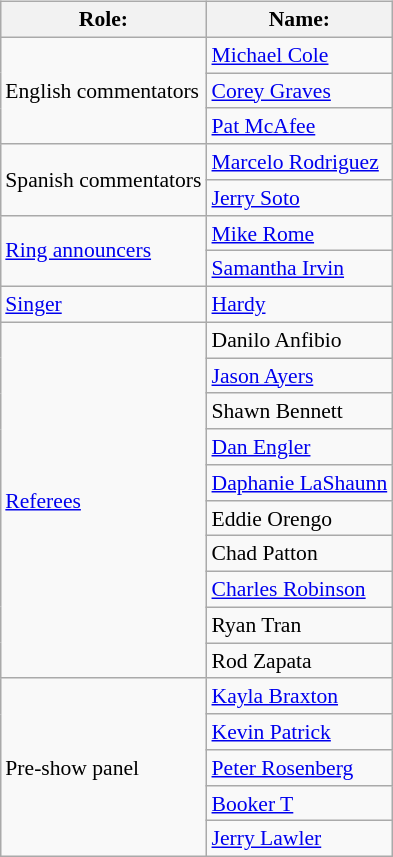<table class=wikitable style="font-size:90%; margin: 0.5em 0 0.5em 1em; float: right; clear: right;">
<tr>
<th>Role:</th>
<th>Name:</th>
</tr>
<tr>
<td rowspan=3>English commentators</td>
<td><a href='#'>Michael Cole</a></td>
</tr>
<tr>
<td><a href='#'>Corey Graves</a></td>
</tr>
<tr>
<td><a href='#'>Pat McAfee</a></td>
</tr>
<tr>
<td rowspan=2>Spanish commentators</td>
<td><a href='#'>Marcelo Rodriguez</a></td>
</tr>
<tr>
<td><a href='#'>Jerry Soto</a></td>
</tr>
<tr>
<td rowspan=2><a href='#'>Ring announcers</a></td>
<td><a href='#'>Mike Rome</a> </td>
</tr>
<tr>
<td><a href='#'>Samantha Irvin</a> </td>
</tr>
<tr>
<td><a href='#'>Singer</a></td>
<td><a href='#'>Hardy</a></td>
</tr>
<tr>
<td rowspan=10><a href='#'>Referees</a></td>
<td>Danilo Anfibio</td>
</tr>
<tr>
<td><a href='#'>Jason Ayers</a></td>
</tr>
<tr>
<td>Shawn Bennett</td>
</tr>
<tr>
<td><a href='#'>Dan Engler</a></td>
</tr>
<tr>
<td><a href='#'>Daphanie LaShaunn</a></td>
</tr>
<tr>
<td>Eddie Orengo</td>
</tr>
<tr>
<td>Chad Patton</td>
</tr>
<tr>
<td><a href='#'>Charles Robinson</a></td>
</tr>
<tr>
<td>Ryan Tran</td>
</tr>
<tr>
<td>Rod Zapata</td>
</tr>
<tr>
<td rowspan="5">Pre-show panel</td>
<td><a href='#'>Kayla Braxton</a></td>
</tr>
<tr>
<td><a href='#'>Kevin Patrick</a></td>
</tr>
<tr>
<td><a href='#'>Peter Rosenberg</a></td>
</tr>
<tr>
<td><a href='#'>Booker T</a></td>
</tr>
<tr>
<td><a href='#'>Jerry Lawler</a></td>
</tr>
</table>
